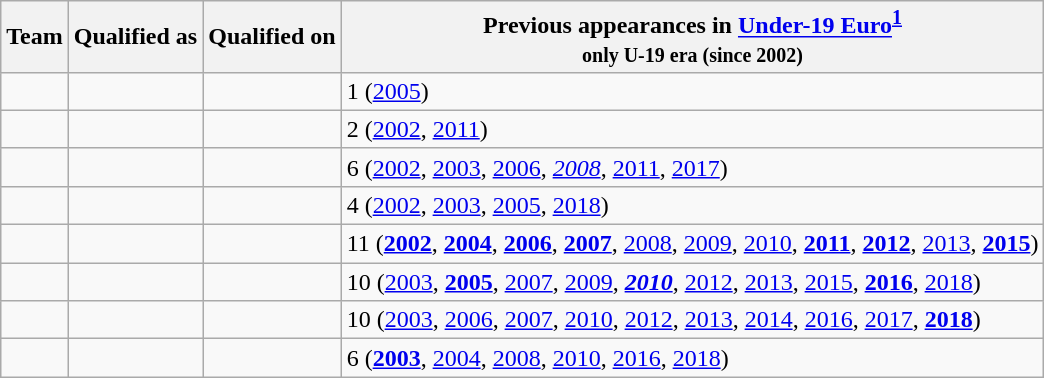<table class="wikitable sortable">
<tr>
<th>Team</th>
<th>Qualified as</th>
<th>Qualified on</th>
<th data-sort-type="number">Previous appearances in <a href='#'>Under-19 Euro</a><sup><strong><a href='#'>1</a></strong></sup><br><small>only U-19 era (since 2002)</small></th>
</tr>
<tr>
<td></td>
<td></td>
<td></td>
<td>1 (<a href='#'>2005</a>)</td>
</tr>
<tr>
<td></td>
<td></td>
<td></td>
<td>2 (<a href='#'>2002</a>, <a href='#'>2011</a>)</td>
</tr>
<tr>
<td></td>
<td></td>
<td></td>
<td>6 (<a href='#'>2002</a>, <a href='#'>2003</a>, <a href='#'>2006</a>, <em><a href='#'>2008</a></em>, <a href='#'>2011</a>, <a href='#'>2017</a>)</td>
</tr>
<tr>
<td></td>
<td></td>
<td></td>
<td>4 (<a href='#'>2002</a>, <a href='#'>2003</a>, <a href='#'>2005</a>, <a href='#'>2018</a>)</td>
</tr>
<tr>
<td></td>
<td></td>
<td></td>
<td>11 (<strong><a href='#'>2002</a></strong>, <strong><a href='#'>2004</a></strong>, <strong><a href='#'>2006</a></strong>, <strong><a href='#'>2007</a></strong>, <a href='#'>2008</a>, <a href='#'>2009</a>, <a href='#'>2010</a>, <strong><a href='#'>2011</a></strong>, <strong><a href='#'>2012</a></strong>, <a href='#'>2013</a>, <strong><a href='#'>2015</a></strong>)</td>
</tr>
<tr>
<td></td>
<td></td>
<td></td>
<td>10 (<a href='#'>2003</a>, <strong><a href='#'>2005</a></strong>, <a href='#'>2007</a>, <a href='#'>2009</a>, <strong><em><a href='#'>2010</a></em></strong>, <a href='#'>2012</a>, <a href='#'>2013</a>, <a href='#'>2015</a>, <strong><a href='#'>2016</a></strong>, <a href='#'>2018</a>)</td>
</tr>
<tr>
<td></td>
<td></td>
<td></td>
<td>10 (<a href='#'>2003</a>, <a href='#'>2006</a>, <a href='#'>2007</a>, <a href='#'>2010</a>, <a href='#'>2012</a>, <a href='#'>2013</a>, <a href='#'>2014</a>, <a href='#'>2016</a>, <a href='#'>2017</a>, <strong><a href='#'>2018</a></strong>)</td>
</tr>
<tr>
<td></td>
<td></td>
<td></td>
<td>6 (<strong><a href='#'>2003</a></strong>, <a href='#'>2004</a>, <a href='#'>2008</a>, <a href='#'>2010</a>, <a href='#'>2016</a>, <a href='#'>2018</a>)</td>
</tr>
</table>
